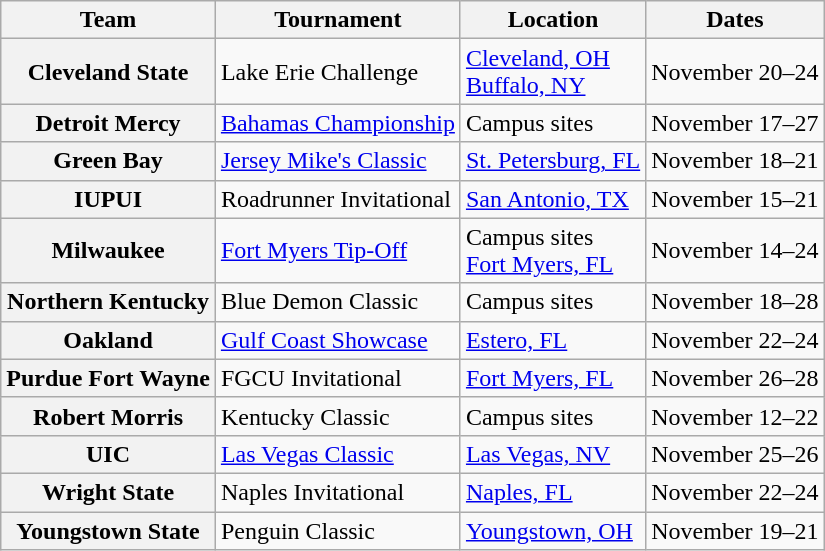<table class="wikitable">
<tr>
<th>Team</th>
<th>Tournament</th>
<th>Location</th>
<th>Dates</th>
</tr>
<tr>
<th>Cleveland State</th>
<td>Lake Erie Challenge</td>
<td><a href='#'>Cleveland, OH</a><br><a href='#'>Buffalo, NY</a></td>
<td>November 20–24</td>
</tr>
<tr>
<th>Detroit Mercy</th>
<td><a href='#'>Bahamas Championship</a></td>
<td>Campus sites</td>
<td>November 17–27</td>
</tr>
<tr>
<th>Green Bay</th>
<td><a href='#'>Jersey Mike's Classic</a></td>
<td><a href='#'>St. Petersburg, FL</a></td>
<td>November 18–21</td>
</tr>
<tr>
<th>IUPUI</th>
<td>Roadrunner Invitational</td>
<td><a href='#'>San Antonio, TX</a></td>
<td>November 15–21</td>
</tr>
<tr>
<th>Milwaukee</th>
<td><a href='#'>Fort Myers Tip-Off</a></td>
<td>Campus sites<br><a href='#'>Fort Myers, FL</a></td>
<td>November 14–24</td>
</tr>
<tr>
<th>Northern Kentucky</th>
<td>Blue Demon Classic</td>
<td>Campus sites</td>
<td>November 18–28</td>
</tr>
<tr>
<th>Oakland</th>
<td><a href='#'>Gulf Coast Showcase</a></td>
<td><a href='#'>Estero, FL</a></td>
<td>November 22–24</td>
</tr>
<tr>
<th>Purdue Fort Wayne</th>
<td>FGCU Invitational</td>
<td><a href='#'>Fort Myers, FL</a></td>
<td>November 26–28</td>
</tr>
<tr>
<th>Robert Morris</th>
<td>Kentucky Classic</td>
<td>Campus sites</td>
<td>November 12–22</td>
</tr>
<tr>
<th>UIC</th>
<td><a href='#'>Las Vegas Classic</a></td>
<td><a href='#'>Las Vegas, NV</a></td>
<td>November 25–26</td>
</tr>
<tr>
<th>Wright State</th>
<td>Naples Invitational</td>
<td><a href='#'>Naples, FL</a></td>
<td>November 22–24</td>
</tr>
<tr>
<th>Youngstown State</th>
<td>Penguin Classic</td>
<td><a href='#'>Youngstown, OH</a></td>
<td>November 19–21</td>
</tr>
</table>
